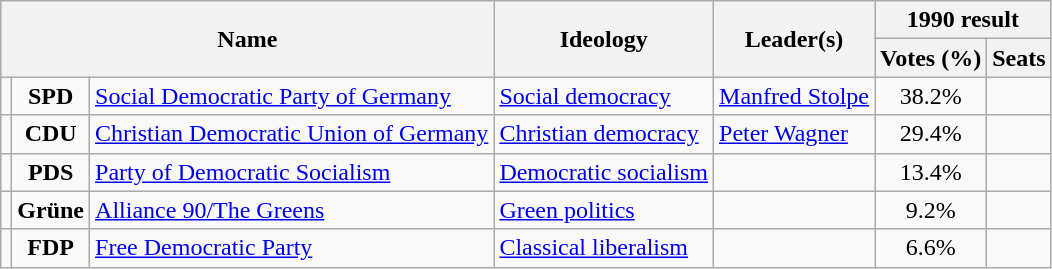<table class="wikitable">
<tr>
<th rowspan=2 colspan=3>Name</th>
<th rowspan=2>Ideology</th>
<th rowspan=2>Leader(s)</th>
<th colspan=2>1990 result</th>
</tr>
<tr>
<th>Votes (%)</th>
<th>Seats</th>
</tr>
<tr>
<td bgcolor=></td>
<td align=center><strong>SPD</strong></td>
<td><a href='#'>Social Democratic Party of Germany</a><br></td>
<td><a href='#'>Social democracy</a></td>
<td><a href='#'>Manfred Stolpe</a></td>
<td align=center>38.2%</td>
<td></td>
</tr>
<tr>
<td bgcolor=></td>
<td align=center><strong>CDU</strong></td>
<td><a href='#'>Christian Democratic Union of Germany</a><br></td>
<td><a href='#'>Christian democracy</a></td>
<td><a href='#'>Peter Wagner</a></td>
<td align=center>29.4%</td>
<td></td>
</tr>
<tr>
<td bgcolor=></td>
<td align=center><strong>PDS</strong></td>
<td><a href='#'>Party of Democratic Socialism</a><br></td>
<td><a href='#'>Democratic socialism</a></td>
<td></td>
<td align=center>13.4%</td>
<td></td>
</tr>
<tr>
<td bgcolor=></td>
<td align=center><strong>Grüne</strong></td>
<td><a href='#'>Alliance 90/The Greens</a><br></td>
<td><a href='#'>Green politics</a></td>
<td></td>
<td align=center>9.2%</td>
<td></td>
</tr>
<tr>
<td bgcolor=></td>
<td align=center><strong>FDP</strong></td>
<td><a href='#'>Free Democratic Party</a><br></td>
<td><a href='#'>Classical liberalism</a></td>
<td></td>
<td align=center>6.6%</td>
<td></td>
</tr>
</table>
